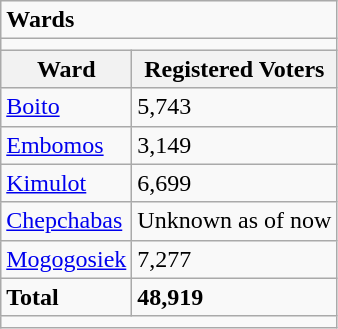<table class="wikitable">
<tr>
<td colspan="2"><strong>Wards</strong></td>
</tr>
<tr>
<td colspan="2"></td>
</tr>
<tr>
<th>Ward</th>
<th>Registered Voters</th>
</tr>
<tr>
<td><a href='#'>Boito</a></td>
<td>5,743</td>
</tr>
<tr>
<td><a href='#'>Embomos</a></td>
<td>3,149</td>
</tr>
<tr>
<td><a href='#'>Kimulot</a></td>
<td>6,699</td>
</tr>
<tr>
<td><a href='#'>Chepchabas</a></td>
<td>Unknown as of now</td>
</tr>
<tr>
<td><a href='#'>Mogogosiek</a></td>
<td>7,277</td>
</tr>
<tr>
<td><strong>Total</strong></td>
<td><strong>48,919</strong></td>
</tr>
<tr>
<td colspan="2"></td>
</tr>
</table>
